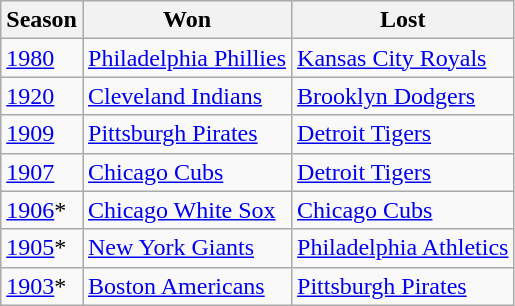<table class="wikitable">
<tr>
<th>Season</th>
<th>Won</th>
<th>Lost</th>
</tr>
<tr>
<td><a href='#'>1980</a></td>
<td><a href='#'>Philadelphia Phillies</a></td>
<td><a href='#'>Kansas City Royals</a></td>
</tr>
<tr>
<td><a href='#'>1920</a></td>
<td><a href='#'>Cleveland Indians</a></td>
<td><a href='#'>Brooklyn Dodgers</a></td>
</tr>
<tr>
<td><a href='#'>1909</a></td>
<td><a href='#'>Pittsburgh Pirates</a></td>
<td><a href='#'>Detroit Tigers</a></td>
</tr>
<tr>
<td><a href='#'>1907</a></td>
<td><a href='#'>Chicago Cubs</a></td>
<td><a href='#'>Detroit Tigers</a></td>
</tr>
<tr>
<td><a href='#'>1906</a>*</td>
<td><a href='#'>Chicago White Sox</a></td>
<td><a href='#'>Chicago Cubs</a></td>
</tr>
<tr>
<td><a href='#'>1905</a>*</td>
<td><a href='#'>New York Giants</a></td>
<td><a href='#'>Philadelphia Athletics</a></td>
</tr>
<tr>
<td><a href='#'>1903</a>*</td>
<td><a href='#'>Boston Americans</a></td>
<td><a href='#'>Pittsburgh Pirates</a></td>
</tr>
</table>
